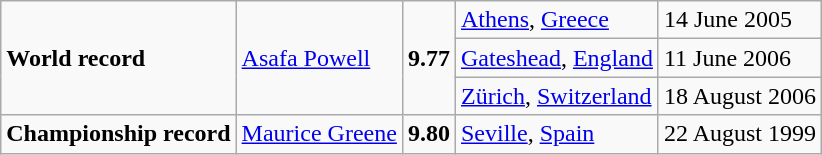<table class="wikitable">
<tr>
<td rowspan="3"><strong>World record</strong></td>
<td rowspan="3"><a href='#'>Asafa Powell</a></td>
<td rowspan="3"><strong>9.77</strong></td>
<td><a href='#'>Athens</a>, <a href='#'>Greece</a></td>
<td>14 June 2005</td>
</tr>
<tr>
<td><a href='#'>Gateshead</a>, <a href='#'>England</a></td>
<td>11 June 2006</td>
</tr>
<tr>
<td><a href='#'>Zürich</a>, <a href='#'>Switzerland</a></td>
<td>18 August 2006</td>
</tr>
<tr>
<td><strong>Championship record</strong></td>
<td><a href='#'>Maurice Greene</a></td>
<td><strong>9.80</strong></td>
<td><a href='#'>Seville</a>, <a href='#'>Spain</a></td>
<td>22 August 1999</td>
</tr>
</table>
